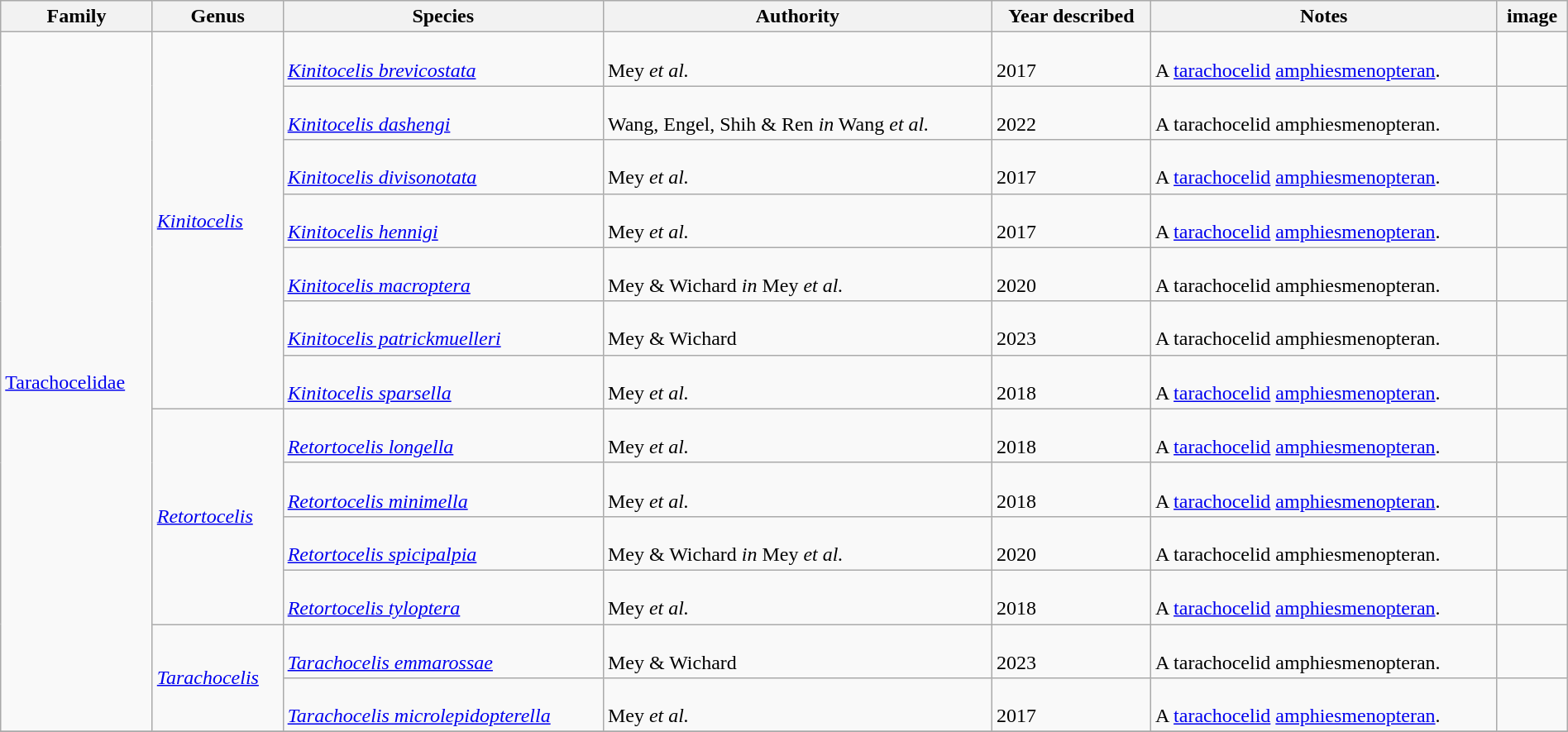<table class="wikitable sortable" align="center" width="100%">
<tr>
<th>Family</th>
<th>Genus</th>
<th>Species</th>
<th>Authority</th>
<th>Year described</th>
<th>Notes</th>
<th>image</th>
</tr>
<tr>
<td rowspan=13><a href='#'>Tarachocelidae</a></td>
<td rowspan=7><em><a href='#'>Kinitocelis</a></em></td>
<td><br><em><a href='#'>Kinitocelis brevicostata</a></em></td>
<td><br>Mey <em>et al.</em></td>
<td><br>2017</td>
<td><br>A <a href='#'>tarachocelid</a> <a href='#'>amphiesmenopteran</a>.</td>
<td><br></td>
</tr>
<tr>
<td><br><em><a href='#'>Kinitocelis dashengi</a></em></td>
<td><br>Wang, Engel, Shih & Ren <em>in</em> Wang <em>et al.</em></td>
<td><br>2022</td>
<td><br>A tarachocelid amphiesmenopteran.</td>
<td></td>
</tr>
<tr>
<td><br><em><a href='#'>Kinitocelis divisonotata</a></em></td>
<td><br>Mey <em>et al.</em></td>
<td><br>2017</td>
<td><br>A <a href='#'>tarachocelid</a> <a href='#'>amphiesmenopteran</a>.</td>
<td><br></td>
</tr>
<tr>
<td><br><em><a href='#'>Kinitocelis hennigi</a></em></td>
<td><br>Mey <em>et al.</em></td>
<td><br>2017</td>
<td><br>A <a href='#'>tarachocelid</a> <a href='#'>amphiesmenopteran</a>.</td>
<td><br></td>
</tr>
<tr>
<td><br><em><a href='#'>Kinitocelis macroptera</a></em></td>
<td><br>Mey & Wichard <em>in</em> Mey <em>et al.</em></td>
<td><br>2020</td>
<td><br>A tarachocelid amphiesmenopteran.</td>
<td></td>
</tr>
<tr>
<td><br><em><a href='#'>Kinitocelis patrickmuelleri</a></em></td>
<td><br>Mey & Wichard</td>
<td><br>2023</td>
<td><br>A tarachocelid amphiesmenopteran.</td>
<td></td>
</tr>
<tr>
<td><br><em><a href='#'>Kinitocelis sparsella</a></em></td>
<td><br>Mey <em>et al.</em></td>
<td><br>2018</td>
<td><br>A <a href='#'>tarachocelid</a> <a href='#'>amphiesmenopteran</a>.</td>
<td></td>
</tr>
<tr>
<td rowspan=4><em><a href='#'>Retortocelis</a></em></td>
<td><br><em><a href='#'>Retortocelis longella</a></em></td>
<td><br>Mey <em>et al.</em></td>
<td><br>2018</td>
<td><br>A <a href='#'>tarachocelid</a> <a href='#'>amphiesmenopteran</a>.</td>
<td></td>
</tr>
<tr>
<td><br><em><a href='#'>Retortocelis minimella</a></em></td>
<td><br>Mey <em>et al.</em></td>
<td><br>2018</td>
<td><br>A <a href='#'>tarachocelid</a> <a href='#'>amphiesmenopteran</a>.</td>
<td></td>
</tr>
<tr>
<td><br><em><a href='#'>Retortocelis spicipalpia</a></em></td>
<td><br>Mey & Wichard <em>in</em> Mey <em>et al.</em></td>
<td><br>2020</td>
<td><br>A tarachocelid amphiesmenopteran.</td>
<td></td>
</tr>
<tr>
<td><br><em><a href='#'>Retortocelis tyloptera</a></em></td>
<td><br>Mey <em>et al.</em></td>
<td><br>2018</td>
<td><br>A <a href='#'>tarachocelid</a> <a href='#'>amphiesmenopteran</a>.</td>
<td></td>
</tr>
<tr>
<td rowspan=2><em><a href='#'>Tarachocelis</a></em></td>
<td><br><em><a href='#'>Tarachocelis emmarossae</a></em></td>
<td><br>Mey & Wichard</td>
<td><br>2023</td>
<td><br>A tarachocelid amphiesmenopteran.</td>
<td></td>
</tr>
<tr>
<td><br><em><a href='#'>Tarachocelis microlepidopterella</a></em></td>
<td><br>Mey <em>et al.</em></td>
<td><br>2017</td>
<td><br>A <a href='#'>tarachocelid</a> <a href='#'>amphiesmenopteran</a>.</td>
<td><br></td>
</tr>
<tr>
</tr>
</table>
